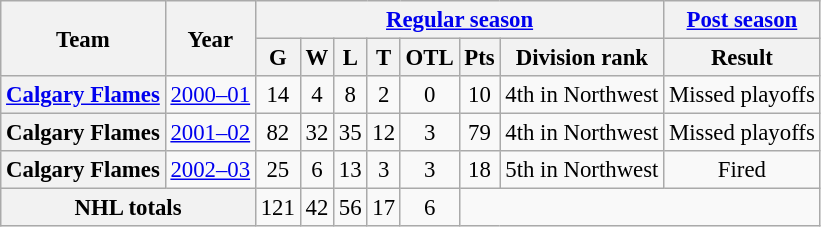<table class="wikitable" style="font-size: 95%; text-align:center;">
<tr>
<th rowspan="2">Team</th>
<th rowspan="2">Year</th>
<th colspan="7"><a href='#'>Regular season</a></th>
<th colspan="1"><a href='#'>Post season</a></th>
</tr>
<tr>
<th>G</th>
<th>W</th>
<th>L</th>
<th>T</th>
<th>OTL</th>
<th>Pts</th>
<th>Division rank</th>
<th>Result</th>
</tr>
<tr>
<th><a href='#'>Calgary Flames</a></th>
<td><a href='#'>2000–01</a></td>
<td>14</td>
<td>4</td>
<td>8</td>
<td>2</td>
<td>0</td>
<td>10</td>
<td>4th in Northwest</td>
<td>Missed playoffs</td>
</tr>
<tr>
<th>Calgary Flames</th>
<td><a href='#'>2001–02</a></td>
<td>82</td>
<td>32</td>
<td>35</td>
<td>12</td>
<td>3</td>
<td>79</td>
<td>4th in Northwest</td>
<td>Missed playoffs</td>
</tr>
<tr>
<th>Calgary Flames</th>
<td><a href='#'>2002–03</a></td>
<td>25</td>
<td>6</td>
<td>13</td>
<td>3</td>
<td>3</td>
<td>18</td>
<td>5th in Northwest</td>
<td>Fired</td>
</tr>
<tr>
<th colspan="2">NHL totals</th>
<td>121</td>
<td>42</td>
<td>56</td>
<td>17</td>
<td>6</td>
</tr>
</table>
